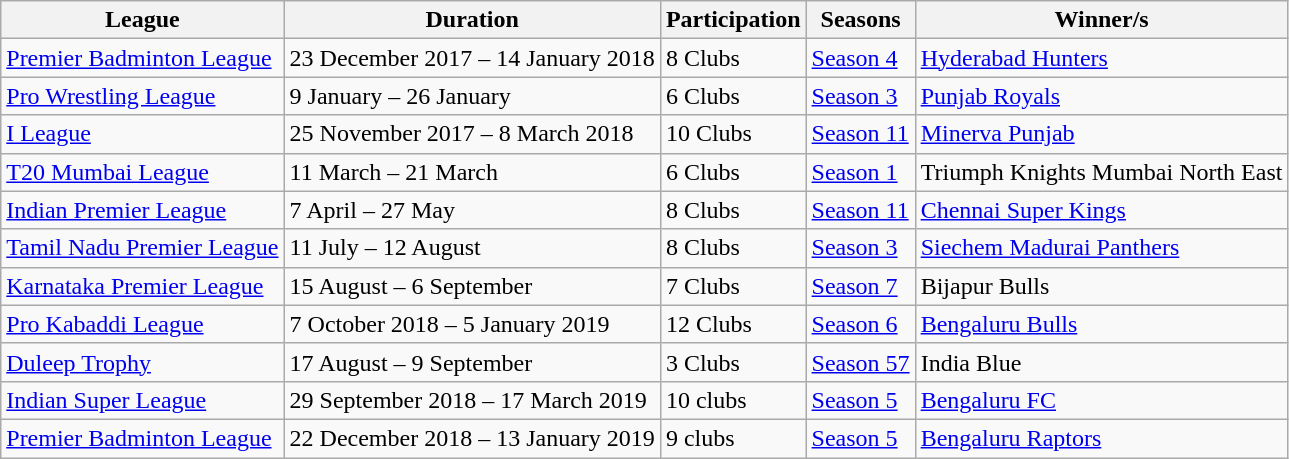<table class="wikitable sortable" align="center" style="margin:.5em;">
<tr>
<th>League</th>
<th>Duration</th>
<th>Participation</th>
<th>Seasons</th>
<th>Winner/s</th>
</tr>
<tr>
<td> <a href='#'>Premier Badminton League</a></td>
<td>23 December 2017 – 14 January 2018</td>
<td>8 Clubs</td>
<td><a href='#'>Season 4</a></td>
<td><a href='#'>Hyderabad Hunters</a></td>
</tr>
<tr>
<td> <a href='#'>Pro Wrestling League</a></td>
<td>9 January – 26 January</td>
<td>6 Clubs</td>
<td><a href='#'>Season 3</a></td>
<td><a href='#'>Punjab Royals</a></td>
</tr>
<tr>
<td> <a href='#'>I League</a></td>
<td>25 November 2017 – 8 March 2018</td>
<td>10 Clubs</td>
<td><a href='#'>Season 11</a></td>
<td><a href='#'>Minerva Punjab</a></td>
</tr>
<tr>
<td> <a href='#'>T20 Mumbai League</a></td>
<td>11 March – 21 March</td>
<td>6 Clubs</td>
<td><a href='#'>Season 1</a></td>
<td>Triumph Knights Mumbai North East</td>
</tr>
<tr>
<td> <a href='#'>Indian Premier League</a></td>
<td>7 April – 27 May</td>
<td>8 Clubs</td>
<td><a href='#'>Season 11</a></td>
<td><a href='#'>Chennai Super Kings</a></td>
</tr>
<tr>
<td> <a href='#'>Tamil Nadu Premier League</a></td>
<td>11 July – 12 August</td>
<td>8 Clubs</td>
<td><a href='#'>Season 3</a></td>
<td><a href='#'>Siechem Madurai Panthers</a></td>
</tr>
<tr>
<td> <a href='#'>Karnataka Premier League</a></td>
<td>15 August – 6 September</td>
<td>7 Clubs</td>
<td><a href='#'>Season 7</a></td>
<td>Bijapur Bulls</td>
</tr>
<tr>
<td> <a href='#'>Pro Kabaddi League</a></td>
<td>7 October 2018 – 5 January 2019</td>
<td>12 Clubs</td>
<td><a href='#'>Season 6</a></td>
<td><a href='#'>Bengaluru Bulls</a></td>
</tr>
<tr>
<td> <a href='#'>Duleep Trophy</a></td>
<td>17 August – 9 September</td>
<td>3 Clubs</td>
<td><a href='#'>Season 57</a></td>
<td>India Blue</td>
</tr>
<tr>
<td> <a href='#'>Indian Super League</a></td>
<td>29 September 2018 – 17 March 2019</td>
<td>10 clubs</td>
<td><a href='#'>Season 5</a></td>
<td><a href='#'>Bengaluru FC</a></td>
</tr>
<tr>
<td><a href='#'>Premier Badminton League</a></td>
<td>22 December 2018 – 13 January 2019</td>
<td>9 clubs</td>
<td><a href='#'>Season 5</a></td>
<td><a href='#'>Bengaluru Raptors</a></td>
</tr>
</table>
